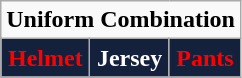<table class="wikitable"  style="display: inline-table;">
<tr>
<td align="center" Colspan="3"><strong>Uniform Combination</strong></td>
</tr>
<tr align="center">
<td style="background:#14213D; color:red"><strong>Helmet</strong></td>
<td style="background:#14213D; color:white"><strong>Jersey</strong></td>
<td style="background:#14213D; color:red"><strong>Pants</strong></td>
</tr>
</table>
